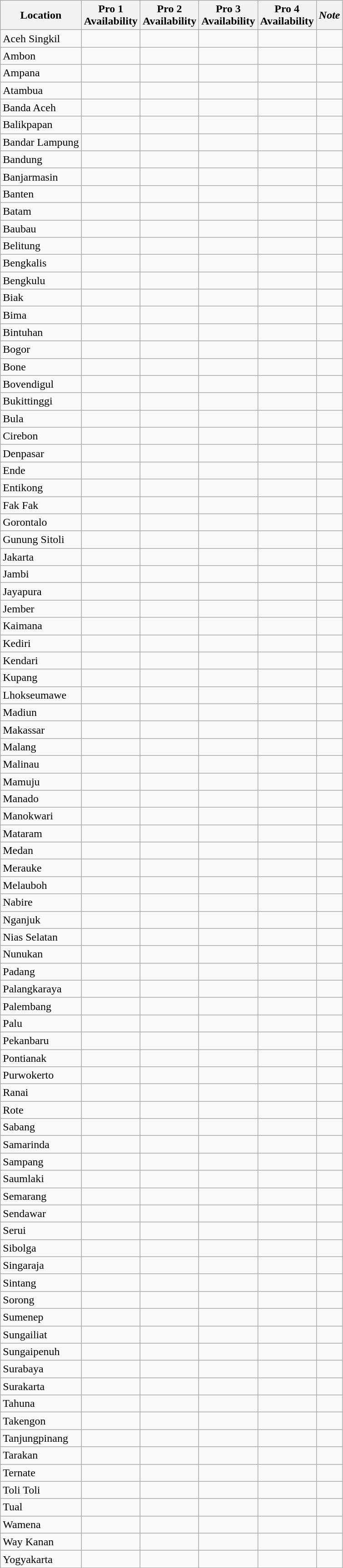<table class="wikitable">
<tr>
<th>Location</th>
<th>Pro 1<br>Availability</th>
<th>Pro 2<br>Availability</th>
<th>Pro 3<br>Availability</th>
<th>Pro 4<br>Availability</th>
<th><em>Note</em></th>
</tr>
<tr>
<td>Aceh Singkil</td>
<td></td>
<td></td>
<td></td>
<td></td>
<td></td>
</tr>
<tr>
<td>Ambon</td>
<td></td>
<td></td>
<td></td>
<td></td>
<td></td>
</tr>
<tr>
<td>Ampana</td>
<td></td>
<td></td>
<td></td>
<td></td>
<td></td>
</tr>
<tr>
<td>Atambua</td>
<td></td>
<td></td>
<td></td>
<td></td>
<td></td>
</tr>
<tr>
<td>Banda Aceh</td>
<td></td>
<td></td>
<td></td>
<td></td>
<td></td>
</tr>
<tr>
<td>Balikpapan</td>
<td></td>
<td></td>
<td></td>
<td></td>
<td></td>
</tr>
<tr>
<td>Bandar Lampung</td>
<td></td>
<td></td>
<td></td>
<td></td>
<td></td>
</tr>
<tr>
<td>Bandung</td>
<td></td>
<td></td>
<td></td>
<td></td>
<td></td>
</tr>
<tr>
<td>Banjarmasin</td>
<td></td>
<td></td>
<td></td>
<td></td>
<td></td>
</tr>
<tr>
<td>Banten</td>
<td></td>
<td></td>
<td></td>
<td></td>
<td></td>
</tr>
<tr>
<td>Batam</td>
<td></td>
<td></td>
<td></td>
<td></td>
<td></td>
</tr>
<tr>
<td>Baubau</td>
<td></td>
<td></td>
<td></td>
<td></td>
<td></td>
</tr>
<tr>
<td>Belitung</td>
<td></td>
<td></td>
<td></td>
<td></td>
<td></td>
</tr>
<tr>
<td>Bengkalis</td>
<td></td>
<td></td>
<td></td>
<td></td>
<td></td>
</tr>
<tr>
<td>Bengkulu</td>
<td></td>
<td></td>
<td></td>
<td></td>
<td></td>
</tr>
<tr>
<td>Biak</td>
<td></td>
<td></td>
<td></td>
<td></td>
<td></td>
</tr>
<tr>
<td>Bima</td>
<td></td>
<td></td>
<td></td>
<td></td>
<td></td>
</tr>
<tr>
<td>Bintuhan</td>
<td></td>
<td></td>
<td></td>
<td></td>
<td></td>
</tr>
<tr>
<td>Bogor</td>
<td></td>
<td></td>
<td></td>
<td></td>
<td></td>
</tr>
<tr>
<td>Bone</td>
<td></td>
<td></td>
<td></td>
<td></td>
<td></td>
</tr>
<tr>
<td>Bovendigul</td>
<td></td>
<td></td>
<td></td>
<td></td>
<td></td>
</tr>
<tr>
<td>Bukittinggi</td>
<td></td>
<td></td>
<td></td>
<td></td>
<td></td>
</tr>
<tr>
<td>Bula</td>
<td></td>
<td></td>
<td></td>
<td></td>
<td></td>
</tr>
<tr>
<td>Cirebon</td>
<td></td>
<td></td>
<td></td>
<td></td>
<td></td>
</tr>
<tr>
<td>Denpasar</td>
<td></td>
<td></td>
<td></td>
<td></td>
<td></td>
</tr>
<tr>
<td>Ende</td>
<td></td>
<td></td>
<td></td>
<td></td>
<td></td>
</tr>
<tr>
<td>Entikong</td>
<td></td>
<td></td>
<td></td>
<td></td>
<td></td>
</tr>
<tr>
<td>Fak Fak</td>
<td></td>
<td></td>
<td></td>
<td></td>
<td></td>
</tr>
<tr>
<td>Gorontalo</td>
<td></td>
<td></td>
<td></td>
<td></td>
<td></td>
</tr>
<tr>
<td>Gunung Sitoli</td>
<td></td>
<td></td>
<td></td>
<td></td>
<td></td>
</tr>
<tr>
<td>Jakarta</td>
<td></td>
<td></td>
<td></td>
<td></td>
<td></td>
</tr>
<tr>
<td>Jambi</td>
<td></td>
<td></td>
<td></td>
<td></td>
<td></td>
</tr>
<tr>
<td>Jayapura</td>
<td></td>
<td></td>
<td></td>
<td></td>
<td></td>
</tr>
<tr>
<td>Jember</td>
<td></td>
<td></td>
<td></td>
<td></td>
<td></td>
</tr>
<tr>
<td>Kaimana</td>
<td></td>
<td></td>
<td></td>
<td></td>
<td></td>
</tr>
<tr>
<td>Kediri</td>
<td></td>
<td></td>
<td></td>
<td></td>
<td></td>
</tr>
<tr>
<td>Kendari</td>
<td></td>
<td></td>
<td></td>
<td></td>
<td></td>
</tr>
<tr>
<td>Kupang</td>
<td></td>
<td></td>
<td></td>
<td></td>
<td></td>
</tr>
<tr>
<td>Lhokseumawe</td>
<td></td>
<td></td>
<td></td>
<td></td>
<td></td>
</tr>
<tr>
<td>Madiun</td>
<td></td>
<td></td>
<td></td>
<td></td>
<td></td>
</tr>
<tr>
<td>Makassar</td>
<td></td>
<td></td>
<td></td>
<td></td>
<td></td>
</tr>
<tr>
<td>Malang</td>
<td></td>
<td></td>
<td></td>
<td></td>
<td></td>
</tr>
<tr>
<td>Malinau</td>
<td></td>
<td></td>
<td></td>
<td></td>
<td></td>
</tr>
<tr>
<td>Mamuju</td>
<td></td>
<td></td>
<td></td>
<td></td>
<td></td>
</tr>
<tr>
<td>Manado</td>
<td></td>
<td></td>
<td></td>
<td></td>
<td></td>
</tr>
<tr>
<td>Manokwari</td>
<td></td>
<td></td>
<td></td>
<td></td>
<td></td>
</tr>
<tr>
<td>Mataram</td>
<td></td>
<td></td>
<td></td>
<td></td>
<td></td>
</tr>
<tr>
<td>Medan</td>
<td></td>
<td></td>
<td></td>
<td></td>
<td></td>
</tr>
<tr>
<td>Merauke</td>
<td></td>
<td></td>
<td></td>
<td></td>
<td></td>
</tr>
<tr>
<td>Melauboh</td>
<td></td>
<td></td>
<td></td>
<td></td>
<td></td>
</tr>
<tr>
<td>Nabire</td>
<td></td>
<td></td>
<td></td>
<td></td>
<td></td>
</tr>
<tr>
<td>Nganjuk</td>
<td></td>
<td></td>
<td></td>
<td></td>
<td></td>
</tr>
<tr>
<td>Nias Selatan</td>
<td></td>
<td></td>
<td></td>
<td></td>
<td></td>
</tr>
<tr>
<td>Nunukan</td>
<td></td>
<td></td>
<td></td>
<td></td>
<td></td>
</tr>
<tr>
<td>Padang</td>
<td></td>
<td></td>
<td></td>
<td></td>
<td></td>
</tr>
<tr>
<td>Palangkaraya</td>
<td></td>
<td></td>
<td></td>
<td></td>
<td></td>
</tr>
<tr>
<td>Palembang</td>
<td></td>
<td></td>
<td></td>
<td></td>
<td></td>
</tr>
<tr>
<td>Palu</td>
<td></td>
<td></td>
<td></td>
<td></td>
<td></td>
</tr>
<tr>
<td>Pekanbaru</td>
<td></td>
<td></td>
<td></td>
<td></td>
<td></td>
</tr>
<tr>
<td>Pontianak</td>
<td></td>
<td></td>
<td></td>
<td></td>
<td></td>
</tr>
<tr>
<td>Purwokerto</td>
<td></td>
<td></td>
<td></td>
<td></td>
<td></td>
</tr>
<tr>
<td>Ranai</td>
<td></td>
<td></td>
<td></td>
<td></td>
<td></td>
</tr>
<tr>
<td>Rote</td>
<td></td>
<td></td>
<td></td>
<td></td>
<td></td>
</tr>
<tr>
<td>Sabang</td>
<td></td>
<td></td>
<td></td>
<td></td>
<td></td>
</tr>
<tr>
<td>Samarinda</td>
<td></td>
<td></td>
<td></td>
<td></td>
<td></td>
</tr>
<tr>
<td>Sampang</td>
<td></td>
<td></td>
<td></td>
<td></td>
<td></td>
</tr>
<tr>
<td>Saumlaki</td>
<td></td>
<td></td>
<td></td>
<td></td>
<td></td>
</tr>
<tr>
<td>Semarang</td>
<td></td>
<td></td>
<td></td>
<td></td>
<td></td>
</tr>
<tr>
<td>Sendawar</td>
<td></td>
<td></td>
<td></td>
<td></td>
<td></td>
</tr>
<tr>
<td>Serui</td>
<td></td>
<td></td>
<td></td>
<td></td>
<td></td>
</tr>
<tr>
<td>Sibolga</td>
<td></td>
<td></td>
<td></td>
<td></td>
<td></td>
</tr>
<tr>
<td>Singaraja</td>
<td></td>
<td></td>
<td></td>
<td></td>
<td></td>
</tr>
<tr>
<td>Sintang</td>
<td></td>
<td></td>
<td></td>
<td></td>
<td></td>
</tr>
<tr>
<td>Sorong</td>
<td></td>
<td></td>
<td></td>
<td></td>
<td></td>
</tr>
<tr>
<td>Sumenep</td>
<td></td>
<td></td>
<td></td>
<td></td>
<td></td>
</tr>
<tr>
<td>Sungailiat</td>
<td></td>
<td></td>
<td></td>
<td></td>
<td></td>
</tr>
<tr>
<td>Sungaipenuh</td>
<td></td>
<td></td>
<td></td>
<td></td>
<td></td>
</tr>
<tr>
<td>Surabaya</td>
<td></td>
<td></td>
<td></td>
<td></td>
<td></td>
</tr>
<tr>
<td>Surakarta</td>
<td></td>
<td></td>
<td></td>
<td></td>
<td></td>
</tr>
<tr>
<td>Tahuna</td>
<td></td>
<td></td>
<td></td>
<td></td>
<td></td>
</tr>
<tr>
<td>Takengon</td>
<td></td>
<td></td>
<td></td>
<td></td>
<td></td>
</tr>
<tr>
<td>Tanjungpinang</td>
<td></td>
<td></td>
<td></td>
<td></td>
<td></td>
</tr>
<tr>
<td>Tarakan</td>
<td></td>
<td></td>
<td></td>
<td></td>
<td></td>
</tr>
<tr>
<td>Ternate</td>
<td></td>
<td></td>
<td></td>
<td></td>
<td></td>
</tr>
<tr>
<td>Toli Toli</td>
<td></td>
<td></td>
<td></td>
<td></td>
<td></td>
</tr>
<tr>
<td>Tual</td>
<td></td>
<td></td>
<td></td>
<td></td>
<td></td>
</tr>
<tr>
<td>Wamena</td>
<td></td>
<td></td>
<td></td>
<td></td>
<td></td>
</tr>
<tr>
<td>Way Kanan</td>
<td></td>
<td></td>
<td></td>
<td></td>
<td></td>
</tr>
<tr>
<td>Yogyakarta</td>
<td></td>
<td></td>
<td></td>
<td></td>
<td></td>
</tr>
</table>
